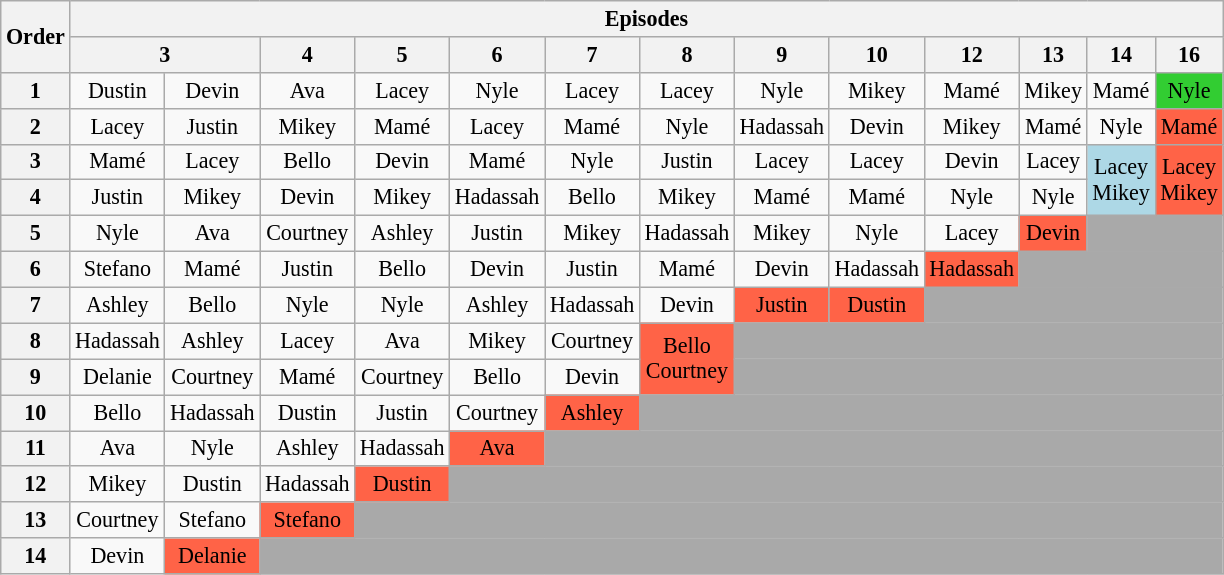<table class="wikitable" style="text-align:center; font-size:92%">
<tr>
<th rowspan="2">Order</th>
<th colspan="14">Episodes</th>
</tr>
<tr>
<th colspan="2">3</th>
<th>4</th>
<th>5</th>
<th>6</th>
<th>7</th>
<th>8</th>
<th>9</th>
<th>10</th>
<th>12</th>
<th>13</th>
<th>14</th>
<th>16</th>
</tr>
<tr>
<th>1</th>
<td>Dustin</td>
<td>Devin</td>
<td>Ava</td>
<td>Lacey</td>
<td>Nyle</td>
<td>Lacey</td>
<td>Lacey</td>
<td>Nyle</td>
<td>Mikey</td>
<td>Mamé</td>
<td>Mikey</td>
<td>Mamé</td>
<td style="background:limegreen;">Nyle</td>
</tr>
<tr>
<th>2</th>
<td>Lacey</td>
<td>Justin</td>
<td>Mikey</td>
<td>Mamé</td>
<td>Lacey</td>
<td>Mamé</td>
<td>Nyle</td>
<td>Hadassah</td>
<td>Devin</td>
<td>Mikey</td>
<td>Mamé</td>
<td>Nyle</td>
<td style="background:tomato;">Mamé</td>
</tr>
<tr>
<th>3</th>
<td>Mamé</td>
<td>Lacey</td>
<td>Bello</td>
<td>Devin</td>
<td>Mamé</td>
<td>Nyle</td>
<td>Justin</td>
<td>Lacey</td>
<td>Lacey</td>
<td>Devin</td>
<td>Lacey</td>
<td bgcolor="lightblue" rowspan="2">Lacey<br>Mikey</td>
<td bgcolor="tomato" rowspan="2">Lacey<br>Mikey</td>
</tr>
<tr>
<th>4</th>
<td>Justin</td>
<td>Mikey</td>
<td>Devin</td>
<td>Mikey</td>
<td>Hadassah</td>
<td>Bello</td>
<td>Mikey</td>
<td>Mamé</td>
<td>Mamé</td>
<td>Nyle</td>
<td>Nyle</td>
</tr>
<tr>
<th>5</th>
<td>Nyle</td>
<td>Ava</td>
<td>Courtney</td>
<td>Ashley</td>
<td>Justin</td>
<td>Mikey</td>
<td>Hadassah</td>
<td>Mikey</td>
<td>Nyle</td>
<td>Lacey</td>
<td style="background:tomato;">Devin</td>
<td style="background:darkgray" colspan="4"></td>
</tr>
<tr>
<th>6</th>
<td>Stefano</td>
<td>Mamé</td>
<td>Justin</td>
<td>Bello</td>
<td>Devin</td>
<td>Justin</td>
<td>Mamé</td>
<td>Devin</td>
<td>Hadassah</td>
<td style="background:tomato;">Hadassah</td>
<td style="background:darkgray" colspan="5"></td>
</tr>
<tr>
<th>7</th>
<td>Ashley</td>
<td>Bello</td>
<td>Nyle</td>
<td>Nyle</td>
<td>Ashley</td>
<td>Hadassah</td>
<td>Devin</td>
<td style="background:tomato;">Justin</td>
<td style="background:tomato;">Dustin</td>
<td style="background:darkgray" colspan="6"></td>
</tr>
<tr>
<th>8</th>
<td>Hadassah</td>
<td>Ashley</td>
<td>Lacey</td>
<td>Ava</td>
<td>Mikey</td>
<td>Courtney</td>
<td rowspan="2"style="background:tomato;">Bello<br>Courtney</td>
<td style="background:darkgray" colspan="8"></td>
</tr>
<tr>
<th>9</th>
<td>Delanie</td>
<td>Courtney</td>
<td>Mamé</td>
<td>Courtney</td>
<td>Bello</td>
<td>Devin</td>
<td style="background:darkgray" colspan="8"></td>
</tr>
<tr>
<th>10</th>
<td>Bello</td>
<td>Hadassah</td>
<td>Dustin</td>
<td>Justin</td>
<td>Courtney</td>
<td style="background:tomato;">Ashley</td>
<td style="background:darkgray" colspan="9"></td>
</tr>
<tr>
<th>11</th>
<td>Ava</td>
<td>Nyle</td>
<td>Ashley</td>
<td>Hadassah</td>
<td style="background:tomato;">Ava</td>
<td style="background:darkgray" colspan="10"></td>
</tr>
<tr>
<th>12</th>
<td>Mikey</td>
<td>Dustin</td>
<td>Hadassah</td>
<td style="background:tomato;">Dustin</td>
<td style="background:darkgray" colspan="11"></td>
</tr>
<tr>
<th>13</th>
<td>Courtney</td>
<td>Stefano</td>
<td style="background:tomato;">Stefano</td>
<td style="background:darkgray" colspan="12"></td>
</tr>
<tr>
<th>14</th>
<td>Devin</td>
<td style="background:tomato;">Delanie</td>
<td style="background:darkgray" colspan="13"></td>
</tr>
</table>
